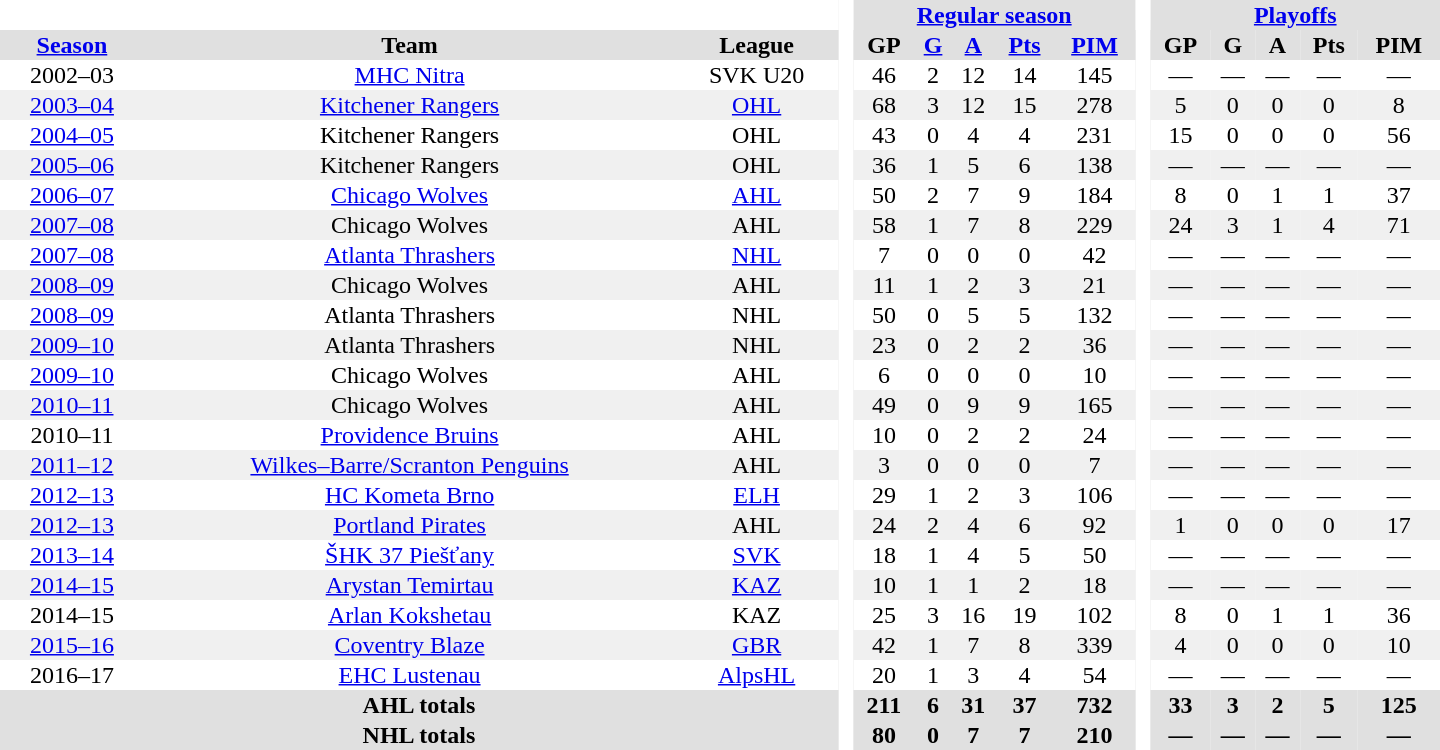<table border="0" cellpadding="1" cellspacing="0" style="text-align:center; width:60em;">
<tr style="background:#e0e0e0;">
<th colspan="3"  bgcolor="#ffffff"> </th>
<th rowspan="99" bgcolor="#ffffff"> </th>
<th colspan="5"><a href='#'>Regular season</a></th>
<th rowspan="99" bgcolor="#ffffff"> </th>
<th colspan="5"><a href='#'>Playoffs</a></th>
</tr>
<tr style="background:#e0e0e0;">
<th><a href='#'>Season</a></th>
<th>Team</th>
<th>League</th>
<th>GP</th>
<th><a href='#'>G</a></th>
<th><a href='#'>A</a></th>
<th><a href='#'>Pts</a></th>
<th><a href='#'>PIM</a></th>
<th>GP</th>
<th>G</th>
<th>A</th>
<th>Pts</th>
<th>PIM</th>
</tr>
<tr>
<td>2002–03</td>
<td><a href='#'>MHC Nitra</a></td>
<td>SVK U20</td>
<td>46</td>
<td>2</td>
<td>12</td>
<td>14</td>
<td>145</td>
<td>—</td>
<td>—</td>
<td>—</td>
<td>—</td>
<td>—</td>
</tr>
<tr bgcolor="#f0f0f0">
<td><a href='#'>2003–04</a></td>
<td><a href='#'>Kitchener Rangers</a></td>
<td><a href='#'>OHL</a></td>
<td>68</td>
<td>3</td>
<td>12</td>
<td>15</td>
<td>278</td>
<td>5</td>
<td>0</td>
<td>0</td>
<td>0</td>
<td>8</td>
</tr>
<tr>
<td><a href='#'>2004–05</a></td>
<td>Kitchener Rangers</td>
<td>OHL</td>
<td>43</td>
<td>0</td>
<td>4</td>
<td>4</td>
<td>231</td>
<td>15</td>
<td>0</td>
<td>0</td>
<td>0</td>
<td>56</td>
</tr>
<tr bgcolor="#f0f0f0">
<td><a href='#'>2005–06</a></td>
<td>Kitchener Rangers</td>
<td>OHL</td>
<td>36</td>
<td>1</td>
<td>5</td>
<td>6</td>
<td>138</td>
<td>—</td>
<td>—</td>
<td>—</td>
<td>—</td>
<td>—</td>
</tr>
<tr>
<td><a href='#'>2006–07</a></td>
<td><a href='#'>Chicago Wolves</a></td>
<td><a href='#'>AHL</a></td>
<td>50</td>
<td>2</td>
<td>7</td>
<td>9</td>
<td>184</td>
<td>8</td>
<td>0</td>
<td>1</td>
<td>1</td>
<td>37</td>
</tr>
<tr bgcolor="#f0f0f0">
<td><a href='#'>2007–08</a></td>
<td>Chicago Wolves</td>
<td>AHL</td>
<td>58</td>
<td>1</td>
<td>7</td>
<td>8</td>
<td>229</td>
<td>24</td>
<td>3</td>
<td>1</td>
<td>4</td>
<td>71</td>
</tr>
<tr>
<td><a href='#'>2007–08</a></td>
<td><a href='#'>Atlanta Thrashers</a></td>
<td><a href='#'>NHL</a></td>
<td>7</td>
<td>0</td>
<td>0</td>
<td>0</td>
<td>42</td>
<td>—</td>
<td>—</td>
<td>—</td>
<td>—</td>
<td>—</td>
</tr>
<tr bgcolor="#f0f0f0">
<td><a href='#'>2008–09</a></td>
<td>Chicago Wolves</td>
<td>AHL</td>
<td>11</td>
<td>1</td>
<td>2</td>
<td>3</td>
<td>21</td>
<td>—</td>
<td>—</td>
<td>—</td>
<td>—</td>
<td>—</td>
</tr>
<tr>
<td><a href='#'>2008–09</a></td>
<td>Atlanta Thrashers</td>
<td>NHL</td>
<td>50</td>
<td>0</td>
<td>5</td>
<td>5</td>
<td>132</td>
<td>—</td>
<td>—</td>
<td>—</td>
<td>—</td>
<td>—</td>
</tr>
<tr bgcolor="#f0f0f0">
<td><a href='#'>2009–10</a></td>
<td>Atlanta Thrashers</td>
<td>NHL</td>
<td>23</td>
<td>0</td>
<td>2</td>
<td>2</td>
<td>36</td>
<td>—</td>
<td>—</td>
<td>—</td>
<td>—</td>
<td>—</td>
</tr>
<tr>
<td><a href='#'>2009–10</a></td>
<td>Chicago Wolves</td>
<td>AHL</td>
<td>6</td>
<td>0</td>
<td>0</td>
<td>0</td>
<td>10</td>
<td>—</td>
<td>—</td>
<td>—</td>
<td>—</td>
<td>—</td>
</tr>
<tr bgcolor="#f0f0f0">
<td><a href='#'>2010–11</a></td>
<td>Chicago Wolves</td>
<td>AHL</td>
<td>49</td>
<td>0</td>
<td>9</td>
<td>9</td>
<td>165</td>
<td>—</td>
<td>—</td>
<td>—</td>
<td>—</td>
<td>—</td>
</tr>
<tr>
<td>2010–11</td>
<td><a href='#'>Providence Bruins</a></td>
<td>AHL</td>
<td>10</td>
<td>0</td>
<td>2</td>
<td>2</td>
<td>24</td>
<td>—</td>
<td>—</td>
<td>—</td>
<td>—</td>
<td>—</td>
</tr>
<tr bgcolor="#f0f0f0">
<td><a href='#'>2011–12</a></td>
<td><a href='#'>Wilkes–Barre/Scranton Penguins</a></td>
<td>AHL</td>
<td>3</td>
<td>0</td>
<td>0</td>
<td>0</td>
<td>7</td>
<td>—</td>
<td>—</td>
<td>—</td>
<td>—</td>
<td>—</td>
</tr>
<tr>
<td><a href='#'>2012–13</a></td>
<td><a href='#'>HC Kometa Brno</a></td>
<td><a href='#'>ELH</a></td>
<td>29</td>
<td>1</td>
<td>2</td>
<td>3</td>
<td>106</td>
<td>—</td>
<td>—</td>
<td>—</td>
<td>—</td>
<td>—</td>
</tr>
<tr bgcolor="#f0f0f0">
<td><a href='#'>2012–13</a></td>
<td><a href='#'>Portland Pirates</a></td>
<td>AHL</td>
<td>24</td>
<td>2</td>
<td>4</td>
<td>6</td>
<td>92</td>
<td>1</td>
<td>0</td>
<td>0</td>
<td>0</td>
<td>17</td>
</tr>
<tr>
<td><a href='#'>2013–14</a></td>
<td><a href='#'>ŠHK 37 Piešťany</a></td>
<td><a href='#'>SVK</a></td>
<td>18</td>
<td>1</td>
<td>4</td>
<td>5</td>
<td>50</td>
<td>—</td>
<td>—</td>
<td>—</td>
<td>—</td>
<td>—</td>
</tr>
<tr bgcolor="#f0f0f0">
<td><a href='#'>2014–15</a></td>
<td><a href='#'>Arystan Temirtau</a></td>
<td><a href='#'>KAZ</a></td>
<td>10</td>
<td>1</td>
<td>1</td>
<td>2</td>
<td>18</td>
<td>—</td>
<td>—</td>
<td>—</td>
<td>—</td>
<td>—</td>
</tr>
<tr>
<td>2014–15</td>
<td><a href='#'>Arlan Kokshetau</a></td>
<td>KAZ</td>
<td>25</td>
<td>3</td>
<td>16</td>
<td>19</td>
<td>102</td>
<td>8</td>
<td>0</td>
<td>1</td>
<td>1</td>
<td>36</td>
</tr>
<tr bgcolor="#f0f0f0">
<td><a href='#'>2015–16</a></td>
<td><a href='#'>Coventry Blaze</a></td>
<td><a href='#'>GBR</a></td>
<td>42</td>
<td>1</td>
<td>7</td>
<td>8</td>
<td>339</td>
<td>4</td>
<td>0</td>
<td>0</td>
<td>0</td>
<td>10</td>
</tr>
<tr>
<td>2016–17</td>
<td><a href='#'>EHC Lustenau</a></td>
<td><a href='#'>AlpsHL</a></td>
<td>20</td>
<td>1</td>
<td>3</td>
<td>4</td>
<td>54</td>
<td>—</td>
<td>—</td>
<td>—</td>
<td>—</td>
<td>—</td>
</tr>
<tr bgcolor="#e0e0e0">
<th colspan="3">AHL totals</th>
<th>211</th>
<th>6</th>
<th>31</th>
<th>37</th>
<th>732</th>
<th>33</th>
<th>3</th>
<th>2</th>
<th>5</th>
<th>125</th>
</tr>
<tr bgcolor="#e0e0e0">
<th colspan="3">NHL totals</th>
<th>80</th>
<th>0</th>
<th>7</th>
<th>7</th>
<th>210</th>
<th>—</th>
<th>—</th>
<th>—</th>
<th>—</th>
<th>—</th>
</tr>
</table>
